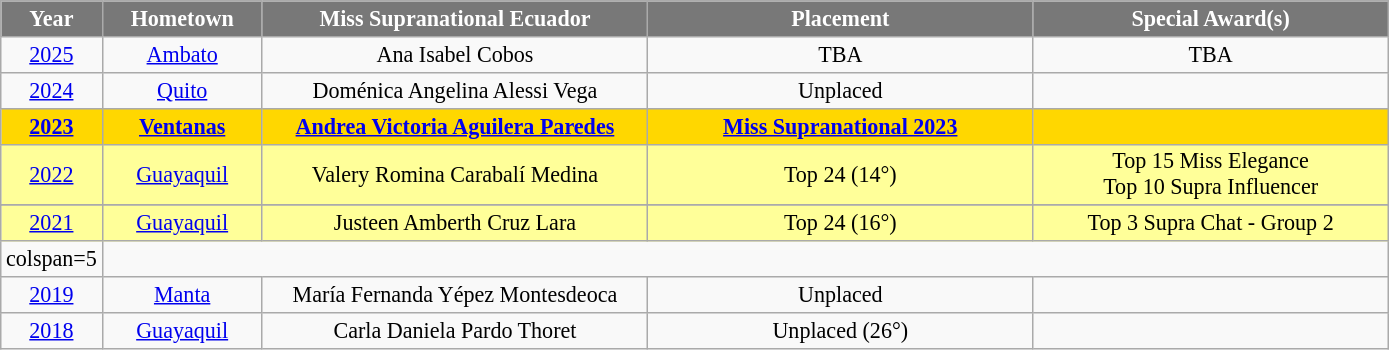<table class="wikitable" style="font-size: 92%; text-align:center">
<tr>
<th width="60" style="background-color:#787878;color:#FFFFFF;">Year</th>
<th width="100" style="background-color:#787878;color:#FFFFFF;">Hometown</th>
<th width="250" style="background-color:#787878;color:#FFFFFF;">Miss Supranational Ecuador</th>
<th width="250" style="background-color:#787878;color:#FFFFFF;">Placement</th>
<th width="230" style="background-color:#787878;color:#FFFFFF;">Special Award(s)</th>
</tr>
<tr>
<td><a href='#'>2025</a></td>
<td><a href='#'>Ambato</a></td>
<td>Ana Isabel Cobos</td>
<td>TBA</td>
<td>TBA</td>
</tr>
<tr>
<td><a href='#'>2024</a></td>
<td><a href='#'>Quito</a></td>
<td>Doménica Angelina Alessi Vega</td>
<td>Unplaced</td>
<td></td>
</tr>
<tr style="background-color:GOLD; font-weight: bold">
<td><a href='#'>2023</a></td>
<td><a href='#'>Ventanas</a></td>
<td><a href='#'>Andrea Victoria Aguilera Paredes</a></td>
<td><a href='#'>Miss Supranational 2023</a></td>
<td></td>
</tr>
<tr style="background-color:#FFFF99; ">
<td><a href='#'>2022</a></td>
<td><a href='#'>Guayaquil</a></td>
<td>Valery Romina Carabalí Medina</td>
<td>Top 24 (14°)</td>
<td>Top 15 Miss Elegance<br>Top 10 Supra Influencer</td>
</tr>
<tr>
</tr>
<tr style="background-color:#FFFF99; ">
<td><a href='#'>2021</a></td>
<td><a href='#'>Guayaquil</a></td>
<td>Justeen Amberth Cruz Lara</td>
<td>Top 24 (16°)</td>
<td>Top 3 Supra Chat - Group 2</td>
</tr>
<tr>
<td>colspan=5 </td>
</tr>
<tr>
<td><a href='#'>2019</a></td>
<td><a href='#'>Manta</a></td>
<td>María Fernanda Yépez Montesdeoca</td>
<td>Unplaced</td>
<td></td>
</tr>
<tr>
<td><a href='#'>2018</a></td>
<td><a href='#'>Guayaquil</a></td>
<td>Carla Daniela Pardo Thoret</td>
<td>Unplaced (26°)</td>
<td></td>
</tr>
</table>
